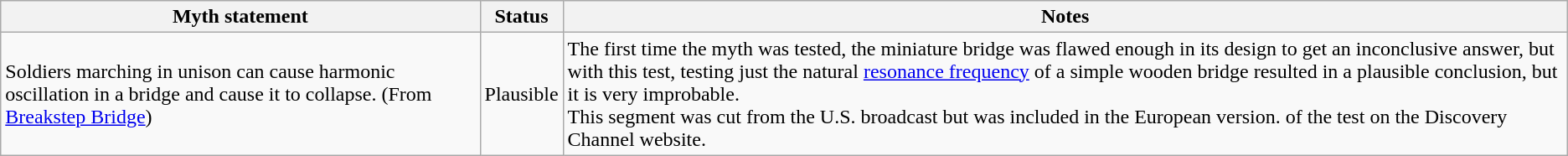<table class="wikitable plainrowheaders">
<tr>
<th>Myth statement</th>
<th>Status</th>
<th>Notes</th>
</tr>
<tr>
<td>Soldiers marching in unison can cause harmonic oscillation in a bridge and cause it to collapse. (From <a href='#'>Breakstep Bridge</a>)</td>
<td><span>Plausible</span></td>
<td>The first time the myth was tested, the miniature bridge was flawed enough in its design to get an inconclusive answer, but with this test, testing just the natural <a href='#'>resonance frequency</a> of a simple wooden bridge resulted in a plausible conclusion, but it is very improbable.<br>This segment was cut from the U.S. broadcast but was included in the European version.
 of the test on the Discovery Channel website.</td>
</tr>
</table>
